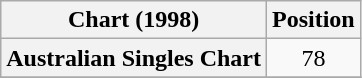<table class="wikitable sortable plainrowheaders" style="text-align:center">
<tr>
<th scope="col">Chart (1998)</th>
<th scope="col">Position</th>
</tr>
<tr>
<th scope="row">Australian Singles Chart</th>
<td>78</td>
</tr>
<tr>
</tr>
</table>
